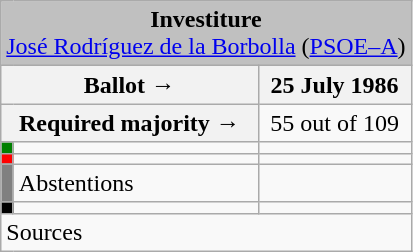<table class="wikitable" style="text-align:center;">
<tr>
<td colspan="3" align="center" bgcolor="#C0C0C0"><strong>Investiture</strong><br><a href='#'>José Rodríguez de la Borbolla</a> (<a href='#'>PSOE–A</a>)</td>
</tr>
<tr>
<th colspan="2" width="150px">Ballot →</th>
<th>25 July 1986</th>
</tr>
<tr>
<th colspan="2">Required majority →</th>
<td>55 out of 109 </td>
</tr>
<tr>
<th width="1px" style="background:green;"></th>
<td align="left"></td>
<td></td>
</tr>
<tr>
<th style="color:inherit;background:red;"></th>
<td align="left"></td>
<td></td>
</tr>
<tr>
<th style="color:inherit;background:gray;"></th>
<td align="left"><span>Abstentions</span></td>
<td></td>
</tr>
<tr>
<th style="color:inherit;background:black;"></th>
<td align="left"></td>
<td></td>
</tr>
<tr>
<td align="left" colspan="3">Sources</td>
</tr>
</table>
